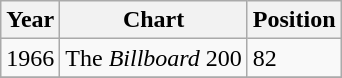<table class="wikitable">
<tr>
<th>Year</th>
<th>Chart</th>
<th>Position</th>
</tr>
<tr>
<td>1966</td>
<td>The <em>Billboard</em> 200</td>
<td>82</td>
</tr>
<tr>
</tr>
</table>
